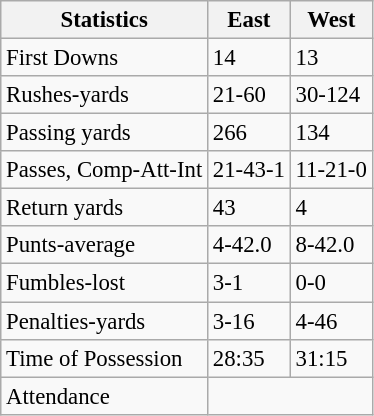<table class="wikitable" style="font-size: 95%;">
<tr>
<th>Statistics</th>
<th>East</th>
<th>West</th>
</tr>
<tr>
<td>First Downs</td>
<td>14</td>
<td>13</td>
</tr>
<tr>
<td>Rushes-yards</td>
<td>21-60</td>
<td>30-124</td>
</tr>
<tr>
<td>Passing yards</td>
<td>266</td>
<td>134</td>
</tr>
<tr>
<td>Passes, Comp-Att-Int</td>
<td>21-43-1</td>
<td>11-21-0</td>
</tr>
<tr>
<td>Return yards</td>
<td>43</td>
<td>4</td>
</tr>
<tr>
<td>Punts-average</td>
<td>4-42.0</td>
<td>8-42.0</td>
</tr>
<tr>
<td>Fumbles-lost</td>
<td>3-1</td>
<td>0-0</td>
</tr>
<tr>
<td>Penalties-yards</td>
<td>3-16</td>
<td>4-46</td>
</tr>
<tr>
<td>Time of Possession</td>
<td>28:35</td>
<td>31:15</td>
</tr>
<tr>
<td>Attendance</td>
<td colspan=2></td>
</tr>
</table>
